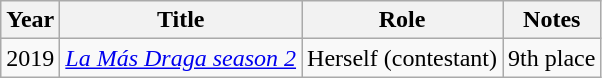<table class="wikitable plainrowheaders" style="text-align:left;">
<tr>
<th>Year</th>
<th>Title</th>
<th>Role</th>
<th>Notes</th>
</tr>
<tr>
<td>2019</td>
<td><em><a href='#'>La Más Draga season 2</a></em></td>
<td>Herself (contestant)</td>
<td>9th place</td>
</tr>
</table>
